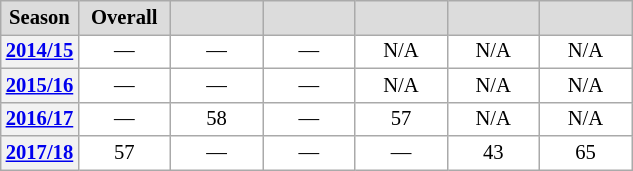<table class="wikitable plainrowheaders" style="background:#fff; font-size:86%; line-height:16px; border:gray solid 1px; border-collapse:collapse;">
<tr style="background:#ccc; text-align:center;">
<th scope="col" style="background:#dcdcdc; width:45px;">Season</th>
<th scope="col" style="background:#dcdcdc; width:55px;">Overall</th>
<th scope="col" style="background:#dcdcdc; width:55px;"></th>
<th scope="col" style="background:#dcdcdc; width:55px;"></th>
<th scope="col" style="background:#dcdcdc; width:55px;"></th>
<th scope="col" style="background:#dcdcdc; width:55px;"></th>
<th scope="col" style="background:#dcdcdc; width:55px;"></th>
</tr>
<tr>
<th scope=row align=center><a href='#'>2014/15</a></th>
<td align=center>—</td>
<td align=center>—</td>
<td align=center>—</td>
<td align=center>N/A</td>
<td align=center>N/A</td>
<td align=center>N/A</td>
</tr>
<tr>
<th scope=row align=center><a href='#'>2015/16</a></th>
<td align=center>—</td>
<td align=center>—</td>
<td align=center>—</td>
<td align=center>N/A</td>
<td align=center>N/A</td>
<td align=center>N/A</td>
</tr>
<tr>
<th scope=row align=center><a href='#'>2016/17</a></th>
<td align=center>—</td>
<td align=center>58</td>
<td align=center>—</td>
<td align=center>57</td>
<td align=center>N/A</td>
<td align=center>N/A</td>
</tr>
<tr>
<th scope=row align=center><a href='#'>2017/18</a></th>
<td align=center>57</td>
<td align=center>—</td>
<td align=center>—</td>
<td align=center>—</td>
<td align=center>43</td>
<td align=center>65</td>
</tr>
</table>
